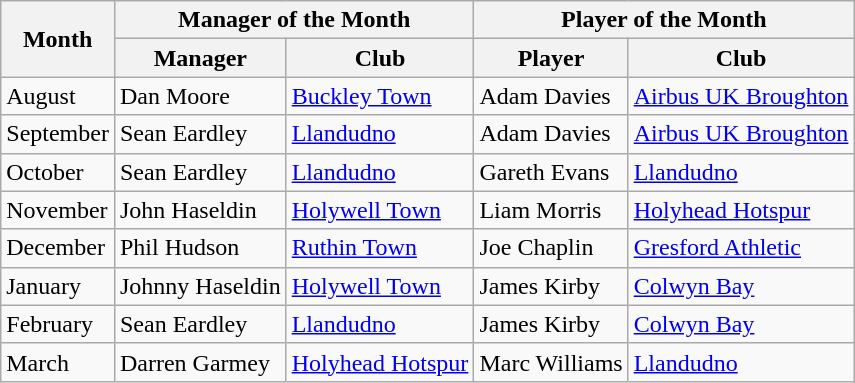<table class="wikitable">
<tr>
<th rowspan="2">Month</th>
<th colspan="2">Manager of the Month</th>
<th colspan="2">Player of the Month</th>
</tr>
<tr>
<th>Manager</th>
<th>Club</th>
<th>Player</th>
<th>Club</th>
</tr>
<tr>
<td>August</td>
<td>Dan Moore</td>
<td><a href='#'>Buckley Town</a></td>
<td>Adam Davies</td>
<td><a href='#'>Airbus UK Broughton</a></td>
</tr>
<tr>
<td>September</td>
<td>Sean Eardley</td>
<td><a href='#'>Llandudno</a></td>
<td>Adam Davies</td>
<td><a href='#'>Airbus UK Broughton</a></td>
</tr>
<tr>
<td>October</td>
<td>Sean Eardley</td>
<td><a href='#'>Llandudno</a></td>
<td>Gareth Evans</td>
<td><a href='#'>Llandudno</a></td>
</tr>
<tr>
<td>November</td>
<td>John Haseldin</td>
<td><a href='#'>Holywell Town</a></td>
<td>Liam Morris</td>
<td><a href='#'>Holyhead Hotspur</a></td>
</tr>
<tr>
<td>December</td>
<td>Phil Hudson</td>
<td><a href='#'>Ruthin Town</a></td>
<td>Joe Chaplin</td>
<td><a href='#'>Gresford Athletic</a></td>
</tr>
<tr>
<td>January</td>
<td>Johnny Haseldin</td>
<td><a href='#'>Holywell Town</a></td>
<td>James Kirby</td>
<td><a href='#'>Colwyn Bay</a></td>
</tr>
<tr>
<td>February</td>
<td>Sean Eardley</td>
<td><a href='#'>Llandudno</a></td>
<td>James Kirby</td>
<td><a href='#'>Colwyn Bay</a></td>
</tr>
<tr>
<td>March</td>
<td>Darren Garmey</td>
<td><a href='#'>Holyhead Hotspur</a></td>
<td>Marc Williams</td>
<td><a href='#'>Llandudno</a></td>
</tr>
</table>
